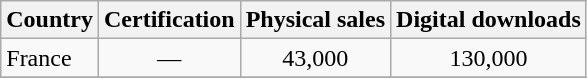<table class="wikitable">
<tr>
<th>Country</th>
<th>Certification</th>
<th>Physical sales</th>
<th>Digital downloads</th>
</tr>
<tr>
<td>France</td>
<td align="center">—</td>
<td align="center">43,000</td>
<td align="center">130,000</td>
</tr>
<tr>
</tr>
</table>
